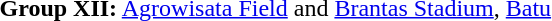<table>
<tr>
<td><strong>Group XII:</strong> <a href='#'>Agrowisata Field</a> and <a href='#'>Brantas Stadium</a>, <a href='#'>Batu</a><br></td>
</tr>
</table>
